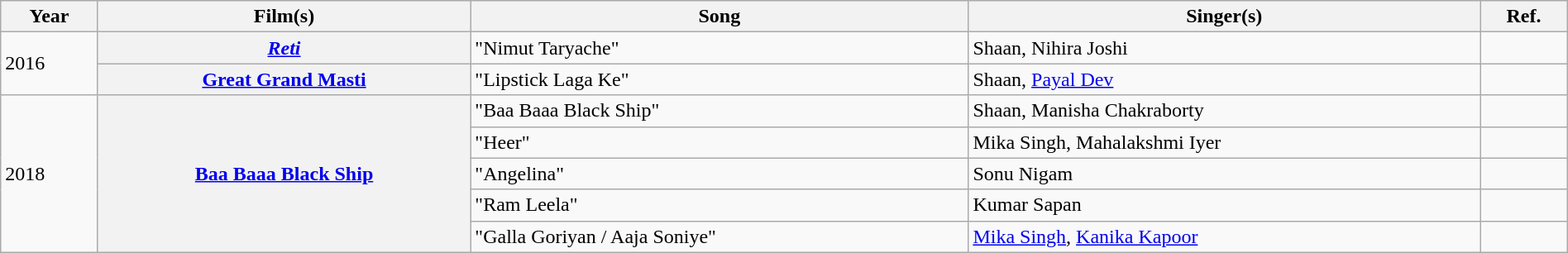<table class="wikitable plainrowheaders" style="width:100%">
<tr>
<th scope="col">Year</th>
<th scope="col">Film(s)</th>
<th scope="col">Song</th>
<th scope="col">Singer(s)</th>
<th scope="col">Ref.</th>
</tr>
<tr>
<td rowspan="2">2016</td>
<th><em><a href='#'>Reti</a></th>
<td>"Nimut Taryache"</td>
<td>Shaan, Nihira Joshi</td>
<td></td>
</tr>
<tr>
<th></em><a href='#'>Great Grand Masti</a><em></th>
<td>"Lipstick Laga Ke"</td>
<td>Shaan, <a href='#'>Payal Dev</a></td>
<td></td>
</tr>
<tr>
<td rowspan="5">2018</td>
<th rowspan="5"></em><a href='#'>Baa Baaa Black Ship</a><em></th>
<td>"Baa Baaa Black Ship"</td>
<td>Shaan, Manisha Chakraborty</td>
<td></td>
</tr>
<tr>
<td>"Heer"</td>
<td>Mika Singh, Mahalakshmi Iyer</td>
<td></td>
</tr>
<tr>
<td>"Angelina"</td>
<td>Sonu Nigam</td>
<td></td>
</tr>
<tr>
<td>"Ram Leela"</td>
<td>Kumar Sapan</td>
<td></td>
</tr>
<tr>
<td>"Galla Goriyan / Aaja Soniye"</td>
<td><a href='#'>Mika Singh</a>, <a href='#'>Kanika Kapoor</a></td>
<td></td>
</tr>
</table>
